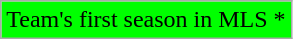<table class="wikitable">
<tr>
<td style="background-color: #0F0;">Team's first season in MLS *</td>
</tr>
</table>
